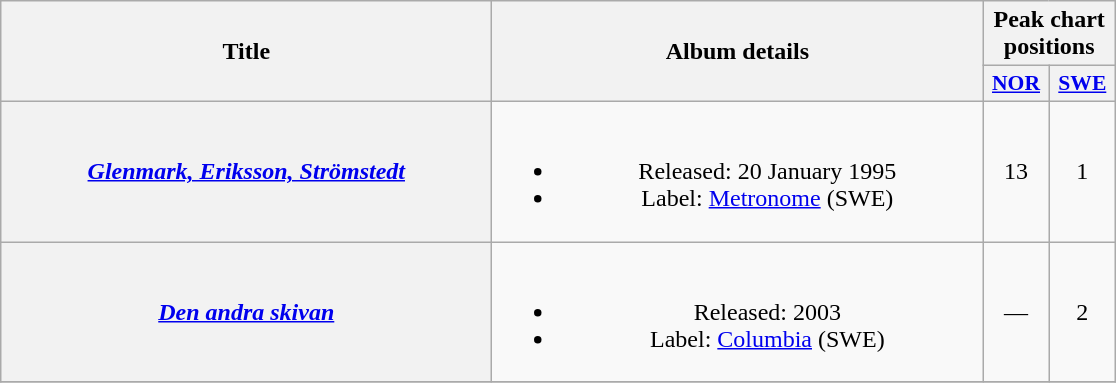<table class="wikitable plainrowheaders" style="text-align:center;">
<tr>
<th rowspan="2" scope="col" style="width:20em;">Title</th>
<th rowspan="2" scope="col" style="width:20em;">Album details</th>
<th colspan="7" scope="col">Peak chart positions</th>
</tr>
<tr>
<th scope="col" style="width:2.6em; font-size:90%;"><a href='#'>NOR</a><br></th>
<th scope="col" style="width:2.6em; font-size:90%;"><a href='#'>SWE</a><br></th>
</tr>
<tr>
<th scope="row"><em><a href='#'>Glenmark, Eriksson, Strömstedt</a></em></th>
<td><br><ul><li>Released: 20 January 1995</li><li>Label: <a href='#'>Metronome</a> <span>(SWE)</span></li></ul></td>
<td>13</td>
<td>1</td>
</tr>
<tr>
<th scope="row"><em><a href='#'>Den andra skivan</a></em></th>
<td><br><ul><li>Released: 2003</li><li>Label: <a href='#'>Columbia</a> <span>(SWE)</span></li></ul></td>
<td>—</td>
<td>2</td>
</tr>
<tr>
</tr>
</table>
